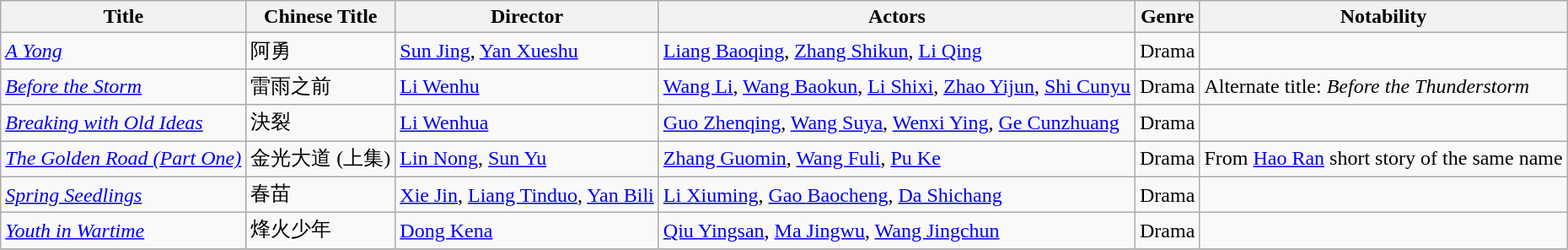<table class="wikitable">
<tr>
<th>Title</th>
<th>Chinese Title</th>
<th>Director</th>
<th>Actors</th>
<th>Genre</th>
<th>Notability</th>
</tr>
<tr>
<td><em><a href='#'>A Yong</a></em></td>
<td>阿勇</td>
<td><a href='#'>Sun Jing</a>, <a href='#'>Yan Xueshu</a></td>
<td><a href='#'>Liang Baoqing</a>, <a href='#'>Zhang Shikun</a>, <a href='#'>Li Qing</a></td>
<td>Drama</td>
<td></td>
</tr>
<tr>
<td><em><a href='#'>Before the Storm</a></em></td>
<td>雷雨之前</td>
<td><a href='#'>Li Wenhu</a></td>
<td><a href='#'>Wang Li</a>, <a href='#'>Wang Baokun</a>, <a href='#'>Li Shixi</a>, <a href='#'>Zhao Yijun</a>, <a href='#'>Shi Cunyu</a></td>
<td>Drama</td>
<td>Alternate title: <em>Before the Thunderstorm</em></td>
</tr>
<tr>
<td><em><a href='#'>Breaking with Old Ideas</a></em></td>
<td>決裂</td>
<td><a href='#'>Li Wenhua</a></td>
<td><a href='#'>Guo Zhenqing</a>, <a href='#'>Wang Suya</a>, <a href='#'>Wenxi Ying</a>, <a href='#'>Ge Cunzhuang</a></td>
<td>Drama</td>
<td></td>
</tr>
<tr>
<td><em><a href='#'>The Golden Road (Part One)</a></em></td>
<td>金光大道 (上集)</td>
<td><a href='#'>Lin Nong</a>, <a href='#'>Sun Yu</a></td>
<td><a href='#'>Zhang Guomin</a>, <a href='#'>Wang Fuli</a>, <a href='#'>Pu Ke</a></td>
<td>Drama</td>
<td>From <a href='#'>Hao Ran</a> short story of the same name</td>
</tr>
<tr>
<td><em><a href='#'>Spring Seedlings</a></em></td>
<td>春苗</td>
<td><a href='#'>Xie Jin</a>, <a href='#'>Liang Tinduo</a>, <a href='#'>Yan Bili</a></td>
<td><a href='#'>Li Xiuming</a>, <a href='#'>Gao Baocheng</a>, <a href='#'>Da Shichang</a></td>
<td>Drama</td>
<td></td>
</tr>
<tr>
<td><em><a href='#'>Youth in Wartime</a></em></td>
<td>烽火少年</td>
<td><a href='#'>Dong Kena</a></td>
<td><a href='#'>Qiu Yingsan</a>, <a href='#'>Ma Jingwu</a>, <a href='#'>Wang Jingchun</a></td>
<td>Drama</td>
<td></td>
</tr>
<tr>
</tr>
</table>
